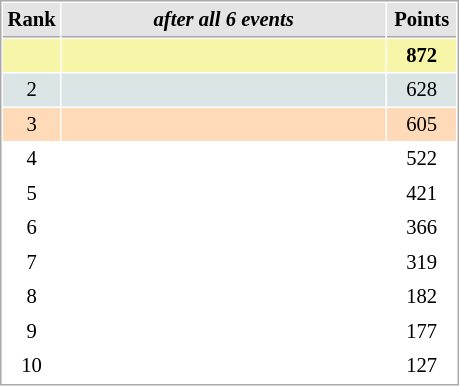<table cellspacing="1" cellpadding="3" style="border:1px solid #AAAAAA;font-size:86%">
<tr style="background-color: #E4E4E4;">
<th style="border-bottom:1px solid #AAAAAA; width: 10px;">Rank</th>
<th style="border-bottom:1px solid #AAAAAA; width: 210px;"><em>after all 6 events</em></th>
<th style="border-bottom:1px solid #AAAAAA; width: 40px;">Points</th>
</tr>
<tr style="background:#f7f6a8;">
<td align=center></td>
<td><strong></strong></td>
<td align=center><strong>872</strong></td>
</tr>
<tr style="background:#dce5e5;">
<td align=center>2</td>
<td></td>
<td align=center>628</td>
</tr>
<tr style="background:#ffdab9;">
<td align=center>3</td>
<td></td>
<td align=center>605</td>
</tr>
<tr>
<td align=center>4</td>
<td></td>
<td align=center>522</td>
</tr>
<tr>
<td align=center>5</td>
<td></td>
<td align=center>421</td>
</tr>
<tr>
<td align=center>6</td>
<td></td>
<td align=center>366</td>
</tr>
<tr>
<td align=center>7</td>
<td></td>
<td align=center>319</td>
</tr>
<tr>
<td align=center>8</td>
<td></td>
<td align=center>182</td>
</tr>
<tr>
<td align=center>9</td>
<td></td>
<td align=center>177</td>
</tr>
<tr>
<td align=center>10</td>
<td></td>
<td align=center>127</td>
</tr>
</table>
